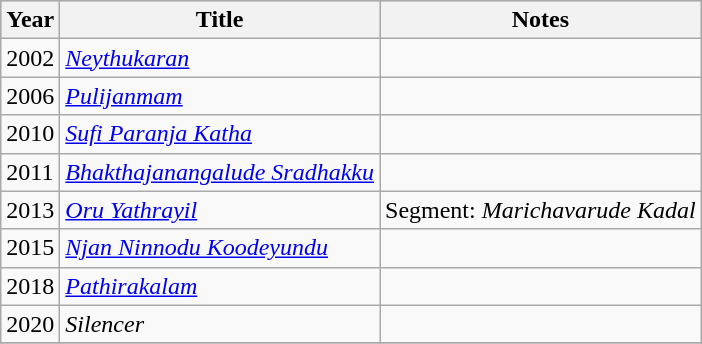<table class="wikitable sortable">
<tr style="background:#b0c4de; text-align:center;">
<th>Year</th>
<th>Title</th>
<th>Notes</th>
</tr>
<tr>
<td>2002</td>
<td><em><a href='#'>Neythukaran</a></em></td>
<td></td>
</tr>
<tr>
<td>2006</td>
<td><em><a href='#'>Pulijanmam</a></em></td>
<td></td>
</tr>
<tr>
<td>2010</td>
<td><em><a href='#'>Sufi Paranja Katha</a></em></td>
<td></td>
</tr>
<tr>
<td>2011</td>
<td><em><a href='#'>Bhakthajanangalude Sradhakku</a></em></td>
<td></td>
</tr>
<tr>
<td>2013</td>
<td><em><a href='#'>Oru Yathrayil</a></em></td>
<td>Segment: <em>Marichavarude Kadal</em></td>
</tr>
<tr>
<td>2015</td>
<td><em><a href='#'>Njan Ninnodu Koodeyundu</a></em></td>
<td></td>
</tr>
<tr>
<td>2018</td>
<td><em><a href='#'>Pathirakalam</a></em></td>
<td></td>
</tr>
<tr>
<td>2020</td>
<td><em>Silencer</em></td>
<td></td>
</tr>
<tr>
</tr>
</table>
